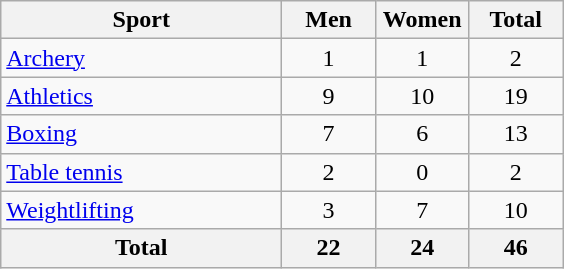<table class="wikitable sortable" style="text-align:center;">
<tr>
<th width=180>Sport</th>
<th width=55>Men</th>
<th width=55>Women</th>
<th width=55>Total</th>
</tr>
<tr>
<td align=left><a href='#'>Archery</a></td>
<td>1</td>
<td>1</td>
<td>2</td>
</tr>
<tr>
<td align=left><a href='#'>Athletics</a></td>
<td>9</td>
<td>10</td>
<td>19</td>
</tr>
<tr>
<td align=left><a href='#'>Boxing</a></td>
<td>7</td>
<td>6</td>
<td>13</td>
</tr>
<tr>
<td align=left><a href='#'>Table tennis</a></td>
<td>2</td>
<td>0</td>
<td>2</td>
</tr>
<tr>
<td align=left><a href='#'>Weightlifting</a></td>
<td>3</td>
<td>7</td>
<td>10</td>
</tr>
<tr>
<th>Total</th>
<th>22</th>
<th>24</th>
<th>46</th>
</tr>
</table>
